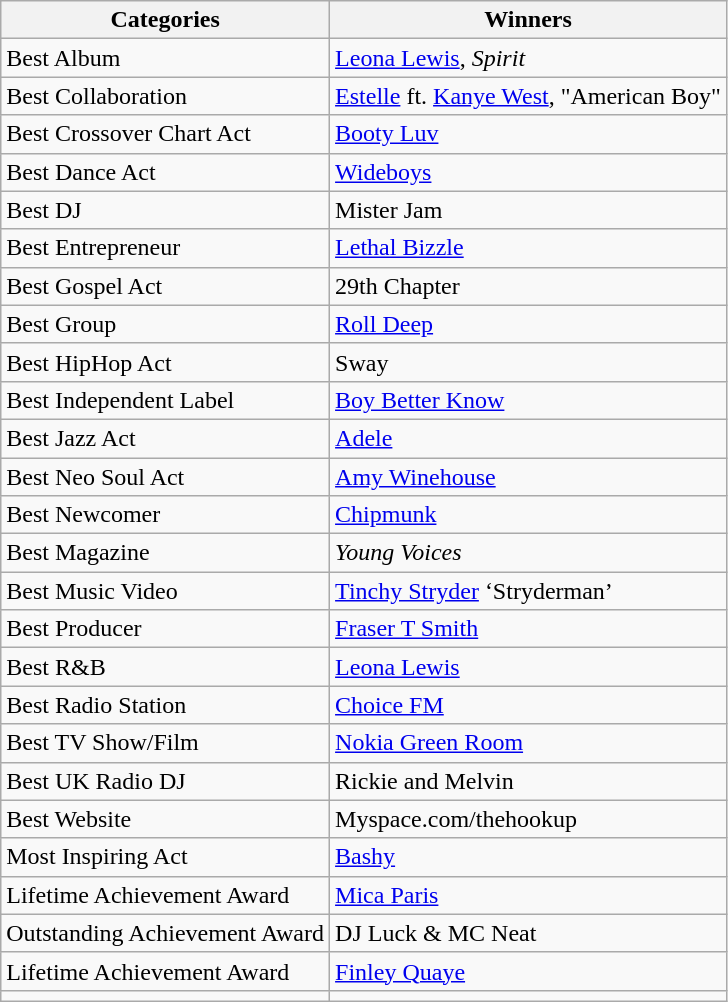<table class="wikitable">
<tr>
<th>Categories</th>
<th>Winners</th>
</tr>
<tr>
<td>Best Album</td>
<td><a href='#'>Leona Lewis</a>, <em>Spirit</em></td>
</tr>
<tr>
<td>Best Collaboration</td>
<td><a href='#'>Estelle</a> ft. <a href='#'>Kanye West</a>, "American Boy"</td>
</tr>
<tr>
<td>Best Crossover Chart Act</td>
<td><a href='#'>Booty Luv</a></td>
</tr>
<tr>
<td>Best Dance Act</td>
<td><a href='#'>Wideboys</a></td>
</tr>
<tr>
<td>Best DJ</td>
<td>Mister Jam</td>
</tr>
<tr>
<td>Best Entrepreneur</td>
<td><a href='#'>Lethal Bizzle</a></td>
</tr>
<tr>
<td>Best Gospel Act</td>
<td>29th Chapter</td>
</tr>
<tr>
<td>Best Group</td>
<td><a href='#'>Roll Deep</a></td>
</tr>
<tr>
<td>Best HipHop Act</td>
<td>Sway</td>
</tr>
<tr>
<td>Best Independent Label</td>
<td><a href='#'>Boy Better Know</a></td>
</tr>
<tr>
<td>Best Jazz Act</td>
<td><a href='#'>Adele</a></td>
</tr>
<tr>
<td>Best Neo Soul Act</td>
<td><a href='#'>Amy Winehouse</a></td>
</tr>
<tr>
<td>Best Newcomer</td>
<td><a href='#'>Chipmunk</a></td>
</tr>
<tr>
<td>Best Magazine</td>
<td><em>Young Voices</em></td>
</tr>
<tr>
<td>Best Music Video</td>
<td><a href='#'>Tinchy Stryder</a> ‘Stryderman’</td>
</tr>
<tr>
<td>Best Producer</td>
<td><a href='#'>Fraser T Smith</a></td>
</tr>
<tr>
<td>Best R&B</td>
<td><a href='#'>Leona Lewis</a></td>
</tr>
<tr>
<td>Best Radio Station</td>
<td><a href='#'>Choice FM</a></td>
</tr>
<tr>
<td>Best TV Show/Film</td>
<td><a href='#'>Nokia Green Room</a></td>
</tr>
<tr>
<td>Best UK Radio DJ</td>
<td>Rickie and Melvin</td>
</tr>
<tr>
<td>Best Website</td>
<td>Myspace.com/thehookup</td>
</tr>
<tr>
<td>Most Inspiring Act</td>
<td><a href='#'>Bashy</a></td>
</tr>
<tr>
<td>Lifetime Achievement Award</td>
<td><a href='#'>Mica Paris</a></td>
</tr>
<tr>
<td>Outstanding Achievement Award</td>
<td>DJ Luck & MC Neat</td>
</tr>
<tr>
<td>Lifetime Achievement Award</td>
<td><a href='#'>Finley Quaye</a></td>
</tr>
<tr>
<td></td>
</tr>
</table>
